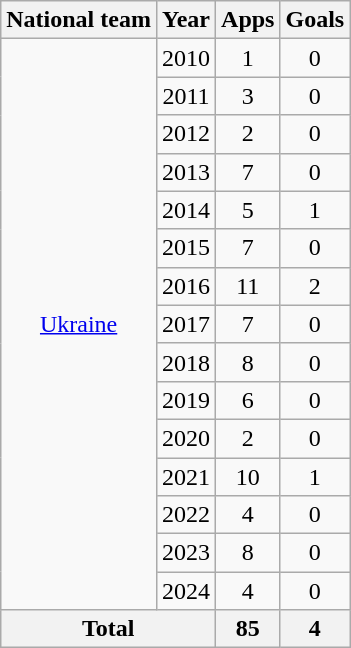<table class="wikitable" style="text-align:center">
<tr>
<th>National team</th>
<th>Year</th>
<th>Apps</th>
<th>Goals</th>
</tr>
<tr>
<td rowspan="15"><a href='#'>Ukraine</a></td>
<td>2010</td>
<td>1</td>
<td>0</td>
</tr>
<tr>
<td>2011</td>
<td>3</td>
<td>0</td>
</tr>
<tr>
<td>2012</td>
<td>2</td>
<td>0</td>
</tr>
<tr>
<td>2013</td>
<td>7</td>
<td>0</td>
</tr>
<tr>
<td>2014</td>
<td>5</td>
<td>1</td>
</tr>
<tr>
<td>2015</td>
<td>7</td>
<td>0</td>
</tr>
<tr>
<td>2016</td>
<td>11</td>
<td>2</td>
</tr>
<tr>
<td>2017</td>
<td>7</td>
<td>0</td>
</tr>
<tr>
<td>2018</td>
<td>8</td>
<td>0</td>
</tr>
<tr>
<td>2019</td>
<td>6</td>
<td>0</td>
</tr>
<tr>
<td>2020</td>
<td>2</td>
<td>0</td>
</tr>
<tr>
<td>2021</td>
<td>10</td>
<td>1</td>
</tr>
<tr>
<td>2022</td>
<td>4</td>
<td>0</td>
</tr>
<tr>
<td>2023</td>
<td>8</td>
<td>0</td>
</tr>
<tr>
<td>2024</td>
<td>4</td>
<td>0</td>
</tr>
<tr>
<th colspan="2">Total</th>
<th>85</th>
<th>4</th>
</tr>
</table>
